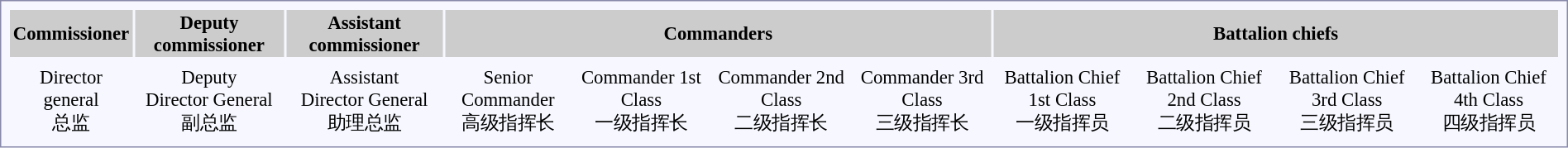<table style="border:1px solid #8888aa; background-color:#f7f8ff; padding:5px; font-size:95%; margin: 0px 12px 12px 0px; width: 100%;">
<tr style="background-color:#CCCCCC; width: 100%">
<th>Commissioner</th>
<th>Deputy commissioner</th>
<th>Assistant commissioner</th>
<th colspan=4>Commanders</th>
<th colspan=4>Battalion chiefs</th>
</tr>
<tr style="text-align:center;">
<td></td>
<td></td>
<td></td>
<td></td>
<td></td>
<td></td>
<td></td>
<td></td>
<td></td>
<td></td>
<td></td>
</tr>
<tr style="text-align:center;">
<td>Director general<br>总监</td>
<td>Deputy<br>Director General<br>副总监</td>
<td>Assistant<br>Director General<br>助理总监</td>
<td>Senior Commander<br>高级指挥长</td>
<td>Commander 1st Class<br>一级指挥长</td>
<td>Commander 2nd Class<br>二级指挥长</td>
<td>Commander 3rd Class<br>三级指挥长</td>
<td>Battalion Chief 1st Class<br>一级指挥员</td>
<td>Battalion Chief 2nd Class<br>二级指挥员</td>
<td>Battalion Chief 3rd Class<br>三级指挥员</td>
<td>Battalion Chief 4th Class<br>四级指挥员</td>
</tr>
</table>
